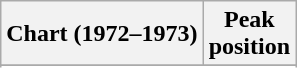<table class="wikitable sortable plainrowheaders" style="text-align:center">
<tr>
<th scope="col">Chart (1972–1973)</th>
<th scope="col">Peak<br> position</th>
</tr>
<tr>
</tr>
<tr>
</tr>
</table>
